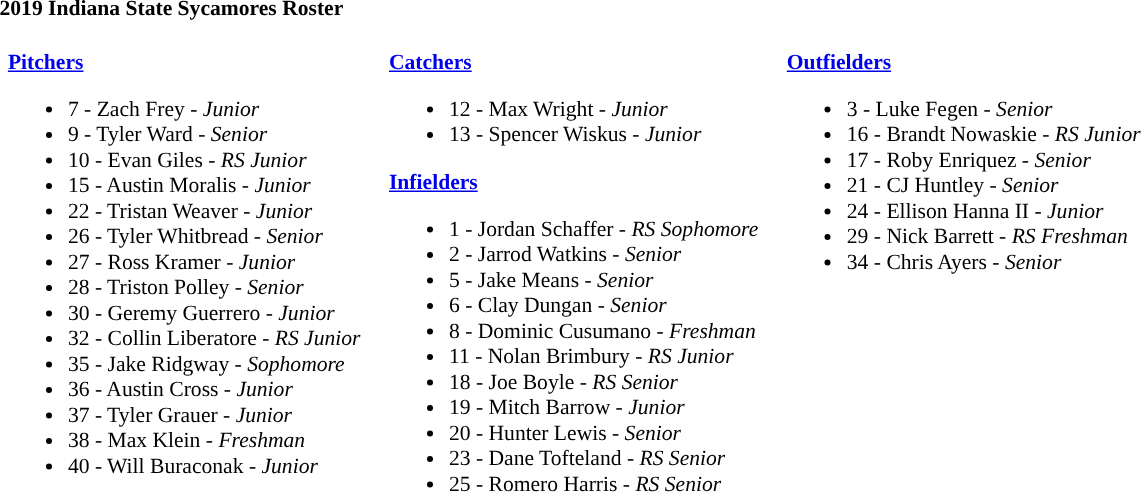<table class="toccolours" style="border-collapse:collapse; font-size:90%;">
<tr>
<td colspan="7"><strong>2019 Indiana State Sycamores Roster</strong></td>
</tr>
<tr>
<td width="03"> </td>
<td valign="top"><br><strong><a href='#'>Pitchers</a></strong><ul><li>7 - Zach Frey - <em>Junior</em></li><li>9 - Tyler Ward - <em>Senior</em></li><li>10 - Evan Giles - <em>RS Junior</em></li><li>15 - Austin Moralis - <em>Junior</em></li><li>22 - Tristan Weaver - <em>Junior</em></li><li>26 - Tyler Whitbread - <em>Senior</em></li><li>27 - Ross Kramer - <em>Junior</em></li><li>28 - Triston Polley - <em>Senior</em></li><li>30 - Geremy Guerrero - <em>Junior</em></li><li>32 - Collin Liberatore - <em>RS Junior</em></li><li>35 - Jake Ridgway - <em>Sophomore</em></li><li>36 - Austin Cross - <em>Junior</em></li><li>37 - Tyler Grauer - <em>Junior</em></li><li>38 - Max Klein - <em>Freshman</em></li><li>40 - Will Buraconak - <em>Junior</em></li></ul></td>
<td width="15"> </td>
<td valign="top"><br><strong><a href='#'>Catchers</a></strong><ul><li>12 - Max Wright - <em>Junior</em></li><li>13 - Spencer Wiskus - <em>Junior</em></li></ul><strong><a href='#'>Infielders</a></strong><ul><li>1 - Jordan Schaffer - <em>RS Sophomore</em></li><li>2 - Jarrod Watkins - <em>Senior</em></li><li>5 - Jake Means - <em>Senior</em></li><li>6 - Clay Dungan - <em>Senior</em></li><li>8 - Dominic Cusumano - <em>Freshman</em></li><li>11 - Nolan Brimbury - <em>RS Junior</em></li><li>18 - Joe Boyle - <em>RS Senior</em></li><li>19 - Mitch Barrow - <em>Junior</em></li><li>20 - Hunter Lewis - <em>Senior</em></li><li>23 - Dane Tofteland - <em>RS Senior</em></li><li>25 - Romero Harris - <em>RS Senior</em></li></ul></td>
<td width="15"> </td>
<td valign="top"><br><strong><a href='#'>Outfielders</a></strong><ul><li>3 - Luke Fegen - <em>Senior</em></li><li>16 - Brandt Nowaskie - <em>RS Junior</em></li><li>17 - Roby Enriquez - <em>Senior</em></li><li>21 - CJ Huntley - <em>Senior</em></li><li>24 - Ellison Hanna II - <em>Junior</em></li><li>29 - Nick Barrett - <em>RS Freshman</em></li><li>34 - Chris Ayers - <em>Senior</em></li></ul></td>
<td width="25"> </td>
</tr>
</table>
